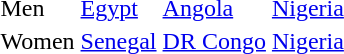<table>
<tr>
<td>Men<br></td>
<td> <a href='#'>Egypt</a><br></td>
<td> <a href='#'>Angola</a><br></td>
<td> <a href='#'>Nigeria</a><br></td>
</tr>
<tr>
<td>Women<br></td>
<td> <a href='#'>Senegal</a><br></td>
<td> <a href='#'>DR Congo</a><br></td>
<td> <a href='#'>Nigeria</a><br></td>
</tr>
</table>
